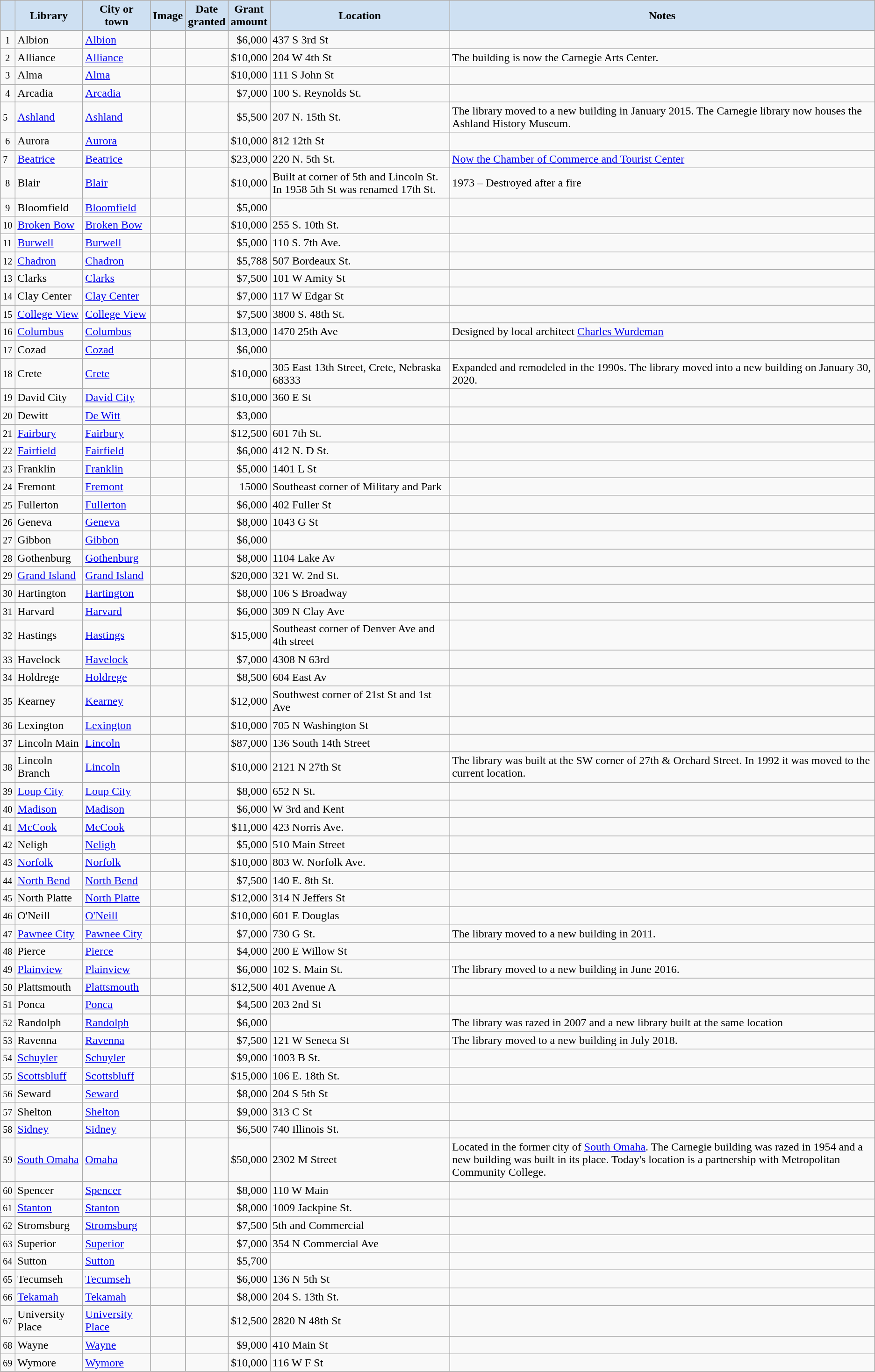<table class="wikitable sortable" align="center">
<tr>
<th style="background-color:#CEE0F2;"></th>
<th style="background-color:#CEE0F2;">Library</th>
<th style="background-color:#CEE0F2;">City or<br>town</th>
<th style="background-color:#CEE0F2;" class="unsortable">Image</th>
<th style="background-color:#CEE0F2;">Date<br>granted</th>
<th style="background-color:#CEE0F2;">Grant<br>amount</th>
<th style="background-color:#CEE0F2;">Location</th>
<th style="background-color:#CEE0F2;" class="unsortable">Notes</th>
</tr>
<tr ->
<td align=center><small>1</small></td>
<td>Albion</td>
<td><a href='#'>Albion</a></td>
<td></td>
<td></td>
<td align=right>$6,000</td>
<td>437 S 3rd St</td>
<td></td>
</tr>
<tr ->
<td align=center><small>2</small></td>
<td>Alliance</td>
<td><a href='#'>Alliance</a></td>
<td></td>
<td></td>
<td align=right>$10,000</td>
<td>204 W 4th St</td>
<td>The building is now the Carnegie Arts Center. </td>
</tr>
<tr ->
<td align=center><small>3</small></td>
<td>Alma</td>
<td><a href='#'>Alma</a></td>
<td></td>
<td></td>
<td align=right>$10,000</td>
<td>111 S John St</td>
<td></td>
</tr>
<tr ->
<td align=center><small>4</small></td>
<td>Arcadia</td>
<td><a href='#'>Arcadia</a></td>
<td></td>
<td></td>
<td align=right>$7,000</td>
<td>100 S. Reynolds St.</td>
<td></td>
</tr>
<tr ->
<td><small>5</small></td>
<td><a href='#'>Ashland</a></td>
<td><a href='#'>Ashland</a></td>
<td></td>
<td></td>
<td align=right>$5,500</td>
<td>207 N. 15th St.</td>
<td>The library moved to a new building in January 2015. The Carnegie library now houses the Ashland History Museum. </td>
</tr>
<tr ->
<td align=center><small>6</small></td>
<td>Aurora</td>
<td><a href='#'>Aurora</a></td>
<td></td>
<td></td>
<td align=right>$10,000</td>
<td>812 12th St</td>
<td></td>
</tr>
<tr ->
<td><small>7</small></td>
<td><a href='#'>Beatrice</a></td>
<td><a href='#'>Beatrice</a></td>
<td></td>
<td></td>
<td align=right>$23,000</td>
<td>220 N. 5th St.</td>
<td> <a href='#'>Now the Chamber of Commerce and Tourist Center</a></td>
</tr>
<tr ->
<td align=center><small>8</small></td>
<td>Blair</td>
<td><a href='#'>Blair</a></td>
<td></td>
<td></td>
<td align=right>$10,000</td>
<td>Built at corner of 5th and Lincoln St. In 1958 5th St was renamed 17th St.</td>
<td>1973 – Destroyed after a fire </td>
</tr>
<tr ->
<td align=center><small>9</small></td>
<td>Bloomfield</td>
<td><a href='#'>Bloomfield</a></td>
<td></td>
<td></td>
<td align=right>$5,000</td>
<td></td>
<td></td>
</tr>
<tr ->
<td><small>10</small></td>
<td><a href='#'>Broken Bow</a></td>
<td><a href='#'>Broken Bow</a></td>
<td></td>
<td></td>
<td align=right>$10,000</td>
<td>255 S. 10th St.</td>
<td></td>
</tr>
<tr ->
<td><small>11</small></td>
<td><a href='#'>Burwell</a></td>
<td><a href='#'>Burwell</a></td>
<td></td>
<td></td>
<td align=right>$5,000</td>
<td>110 S. 7th Ave.</td>
<td></td>
</tr>
<tr ->
<td><small>12</small></td>
<td><a href='#'>Chadron</a></td>
<td><a href='#'>Chadron</a></td>
<td></td>
<td></td>
<td align=right>$5,788</td>
<td>507 Bordeaux St.</td>
<td></td>
</tr>
<tr ->
<td align=center><small>13</small></td>
<td>Clarks</td>
<td><a href='#'>Clarks</a></td>
<td></td>
<td></td>
<td align=right>$7,500</td>
<td>101 W Amity St</td>
<td></td>
</tr>
<tr ->
<td align=center><small>14</small></td>
<td>Clay Center</td>
<td><a href='#'>Clay Center</a></td>
<td></td>
<td></td>
<td align=right>$7,000</td>
<td>117 W Edgar St</td>
<td></td>
</tr>
<tr ->
<td><small>15</small></td>
<td><a href='#'>College View</a></td>
<td><a href='#'>College View</a></td>
<td></td>
<td></td>
<td align=right>$7,500</td>
<td>3800 S. 48th St.</td>
<td></td>
</tr>
<tr ->
<td align=center><small>16</small></td>
<td><a href='#'>Columbus</a></td>
<td><a href='#'>Columbus</a></td>
<td></td>
<td></td>
<td align=right>$13,000</td>
<td>1470 25th Ave</td>
<td>Designed by local architect <a href='#'>Charles Wurdeman</a></td>
</tr>
<tr ->
<td align=center><small>17</small></td>
<td>Cozad</td>
<td><a href='#'>Cozad</a></td>
<td></td>
<td></td>
<td align=right>$6,000</td>
<td></td>
<td></td>
</tr>
<tr ->
<td align=center><small>18</small></td>
<td>Crete </td>
<td><a href='#'>Crete</a></td>
<td></td>
<td></td>
<td align=right>$10,000</td>
<td>305 East 13th Street, Crete, Nebraska 68333</td>
<td>Expanded and remodeled in the 1990s. The library moved into a new building on January 30, 2020.</td>
</tr>
<tr ->
<td align=center><small>19</small></td>
<td>David City</td>
<td><a href='#'>David City</a></td>
<td></td>
<td></td>
<td align=right>$10,000</td>
<td>360 E St</td>
<td></td>
</tr>
<tr ->
<td align=center><small>20</small></td>
<td>Dewitt</td>
<td><a href='#'>De Witt</a></td>
<td></td>
<td></td>
<td align=right>$3,000</td>
<td></td>
<td></td>
</tr>
<tr ->
<td><small>21</small></td>
<td><a href='#'>Fairbury</a></td>
<td><a href='#'>Fairbury</a></td>
<td></td>
<td></td>
<td align=right>$12,500</td>
<td>601 7th St.</td>
<td></td>
</tr>
<tr ->
<td><small>22</small></td>
<td><a href='#'>Fairfield</a></td>
<td><a href='#'>Fairfield</a></td>
<td></td>
<td></td>
<td align=right>$6,000</td>
<td>412 N. D St.</td>
<td></td>
</tr>
<tr ->
<td align=center><small>23</small></td>
<td>Franklin</td>
<td><a href='#'>Franklin</a></td>
<td></td>
<td></td>
<td align=right>$5,000</td>
<td>1401 L St</td>
<td></td>
</tr>
<tr ->
<td align=center><small>24</small></td>
<td>Fremont</td>
<td><a href='#'>Fremont</a></td>
<td></td>
<td></td>
<td align=right>15000</td>
<td>Southeast corner of Military and Park</td>
<td></td>
</tr>
<tr ->
<td align=center><small>25</small></td>
<td>Fullerton</td>
<td><a href='#'>Fullerton</a></td>
<td></td>
<td></td>
<td align=right>$6,000</td>
<td>402 Fuller St</td>
<td></td>
</tr>
<tr ->
<td align=center><small>26</small></td>
<td>Geneva</td>
<td><a href='#'>Geneva</a></td>
<td></td>
<td></td>
<td align=right>$8,000</td>
<td>1043 G St</td>
<td></td>
</tr>
<tr ->
<td align=center><small>27</small></td>
<td>Gibbon</td>
<td><a href='#'>Gibbon</a></td>
<td></td>
<td></td>
<td align=right>$6,000</td>
<td></td>
<td></td>
</tr>
<tr ->
<td><small>28</small></td>
<td>Gothenburg</td>
<td><a href='#'>Gothenburg</a></td>
<td></td>
<td></td>
<td align=right>$8,000</td>
<td>1104 Lake Av</td>
<td></td>
</tr>
<tr ->
<td><small>29</small></td>
<td><a href='#'>Grand Island</a></td>
<td><a href='#'>Grand Island</a></td>
<td></td>
<td></td>
<td align=right>$20,000</td>
<td>321 W. 2nd St.</td>
<td></td>
</tr>
<tr ->
<td align=center><small>30</small></td>
<td>Hartington</td>
<td><a href='#'>Hartington</a></td>
<td></td>
<td></td>
<td align=right>$8,000</td>
<td>106 S Broadway</td>
<td></td>
</tr>
<tr ->
<td align=center><small>31</small></td>
<td>Harvard</td>
<td><a href='#'>Harvard</a></td>
<td></td>
<td></td>
<td align=right>$6,000</td>
<td>309 N Clay Ave</td>
<td></td>
</tr>
<tr ->
<td align=center><small>32</small></td>
<td>Hastings</td>
<td><a href='#'>Hastings</a></td>
<td></td>
<td></td>
<td align=right>$15,000</td>
<td>Southeast corner of Denver Ave and 4th street</td>
<td></td>
</tr>
<tr ->
<td align=center><small>33</small></td>
<td>Havelock</td>
<td><a href='#'>Havelock</a></td>
<td></td>
<td></td>
<td align=right>$7,000</td>
<td>4308 N 63rd</td>
<td></td>
</tr>
<tr ->
<td align=center><small>34</small></td>
<td>Holdrege</td>
<td><a href='#'>Holdrege</a></td>
<td></td>
<td></td>
<td align=right>$8,500</td>
<td>604 East Av</td>
<td></td>
</tr>
<tr ->
<td align=center><small>35</small></td>
<td>Kearney</td>
<td><a href='#'>Kearney</a></td>
<td></td>
<td></td>
<td align=right>$12,000</td>
<td>Southwest corner of 21st St and 1st Ave</td>
<td></td>
</tr>
<tr ->
<td align=center><small>36</small></td>
<td>Lexington</td>
<td><a href='#'>Lexington</a></td>
<td></td>
<td></td>
<td align=right>$10,000</td>
<td>705 N Washington St</td>
<td></td>
</tr>
<tr ->
<td align=center><small>37</small></td>
<td>Lincoln Main</td>
<td><a href='#'>Lincoln</a></td>
<td></td>
<td></td>
<td align=right>$87,000</td>
<td>136 South 14th Street</td>
<td></td>
</tr>
<tr ->
<td align=center><small>38</small></td>
<td>Lincoln Branch</td>
<td><a href='#'>Lincoln</a></td>
<td></td>
<td></td>
<td align=right>$10,000</td>
<td>2121 N 27th St</td>
<td>The library was built at the SW corner of 27th & Orchard Street. In 1992 it was moved to the current location.</td>
</tr>
<tr ->
<td><small>39</small></td>
<td><a href='#'>Loup City</a></td>
<td><a href='#'>Loup City</a></td>
<td></td>
<td></td>
<td align=right>$8,000</td>
<td>652 N St.</td>
<td></td>
</tr>
<tr ->
<td align=center><small>40</small></td>
<td><a href='#'>Madison</a></td>
<td><a href='#'>Madison</a></td>
<td></td>
<td></td>
<td align=right>$6,000</td>
<td>W 3rd and Kent</td>
<td></td>
</tr>
<tr ->
<td><small>41</small></td>
<td><a href='#'>McCook</a></td>
<td><a href='#'>McCook</a></td>
<td></td>
<td></td>
<td align=right>$11,000</td>
<td>423 Norris Ave.</td>
<td></td>
</tr>
<tr ->
<td align=center><small>42</small></td>
<td>Neligh</td>
<td><a href='#'>Neligh</a></td>
<td></td>
<td></td>
<td align=right>$5,000</td>
<td>510 Main Street</td>
<td></td>
</tr>
<tr ->
<td><small>43</small></td>
<td><a href='#'>Norfolk</a></td>
<td><a href='#'>Norfolk</a></td>
<td></td>
<td></td>
<td align=right>$10,000</td>
<td>803 W. Norfolk Ave.</td>
<td></td>
</tr>
<tr ->
<td><small>44</small></td>
<td><a href='#'>North Bend</a></td>
<td><a href='#'>North Bend</a></td>
<td></td>
<td></td>
<td align=right>$7,500</td>
<td>140 E. 8th St.</td>
<td></td>
</tr>
<tr ->
<td align=center><small>45</small></td>
<td>North Platte</td>
<td><a href='#'>North Platte</a></td>
<td></td>
<td></td>
<td align=right>$12,000</td>
<td>314 N Jeffers St</td>
<td></td>
</tr>
<tr ->
<td align=center><small>46</small></td>
<td>O'Neill</td>
<td><a href='#'>O'Neill</a></td>
<td></td>
<td></td>
<td align=right>$10,000</td>
<td>601 E Douglas</td>
<td></td>
</tr>
<tr ->
<td><small>47</small></td>
<td><a href='#'>Pawnee City</a></td>
<td><a href='#'>Pawnee City</a></td>
<td></td>
<td></td>
<td align=right>$7,000</td>
<td>730 G St.</td>
<td>The library moved to a new building in 2011.</td>
</tr>
<tr ->
<td align=center><small>48</small></td>
<td>Pierce</td>
<td><a href='#'>Pierce</a></td>
<td></td>
<td></td>
<td align=right>$4,000</td>
<td>200 E Willow St</td>
<td></td>
</tr>
<tr ->
<td><small>49</small></td>
<td><a href='#'>Plainview</a></td>
<td><a href='#'>Plainview</a></td>
<td></td>
<td></td>
<td align=right>$6,000</td>
<td>102 S. Main St.</td>
<td>The library moved to a new building in June 2016.</td>
</tr>
<tr ->
<td><small>50</small></td>
<td>Plattsmouth</td>
<td><a href='#'>Plattsmouth</a></td>
<td></td>
<td></td>
<td align=right>$12,500</td>
<td>401 Avenue A</td>
<td></td>
</tr>
<tr ->
<td><small>51</small></td>
<td>Ponca</td>
<td><a href='#'>Ponca</a></td>
<td></td>
<td></td>
<td align=right>$4,500</td>
<td>203 2nd St</td>
<td></td>
</tr>
<tr ->
<td align=center><small>52</small></td>
<td>Randolph</td>
<td><a href='#'>Randolph</a></td>
<td></td>
<td></td>
<td align=right>$6,000</td>
<td></td>
<td>The library was razed in 2007 and a new library built at the same location</td>
</tr>
<tr ->
<td align=center><small>53</small></td>
<td>Ravenna</td>
<td><a href='#'>Ravenna</a></td>
<td></td>
<td></td>
<td align=right>$7,500</td>
<td>121 W Seneca St</td>
<td>The library moved to a new building in July 2018.</td>
</tr>
<tr ->
<td><small>54</small></td>
<td><a href='#'>Schuyler</a></td>
<td><a href='#'>Schuyler</a></td>
<td></td>
<td></td>
<td align=right>$9,000</td>
<td>1003 B St.</td>
<td></td>
</tr>
<tr ->
<td><small>55</small></td>
<td><a href='#'>Scottsbluff</a></td>
<td><a href='#'>Scottsbluff</a></td>
<td></td>
<td></td>
<td align=right>$15,000</td>
<td>106 E. 18th St.</td>
<td></td>
</tr>
<tr ->
<td><small>56</small></td>
<td>Seward</td>
<td><a href='#'>Seward</a></td>
<td></td>
<td></td>
<td align=right>$8,000</td>
<td>204 S 5th St</td>
<td></td>
</tr>
<tr ->
<td align=center><small>57</small></td>
<td>Shelton</td>
<td><a href='#'>Shelton</a></td>
<td></td>
<td></td>
<td align=right>$9,000</td>
<td>313 C St</td>
<td></td>
</tr>
<tr ->
<td><small>58</small></td>
<td><a href='#'>Sidney</a></td>
<td><a href='#'>Sidney</a></td>
<td></td>
<td></td>
<td align=right>$6,500</td>
<td>740 Illinois St.</td>
<td></td>
</tr>
<tr ->
<td align=center><small>59</small></td>
<td><a href='#'>South Omaha</a></td>
<td><a href='#'>Omaha</a></td>
<td></td>
<td></td>
<td align=right>$50,000</td>
<td>2302 M Street</td>
<td>Located in the former city of <a href='#'>South Omaha</a>. The Carnegie building was razed in 1954 and a new building was built in its place. Today's location is a partnership with Metropolitan Community College.</td>
</tr>
<tr ->
<td align=center><small>60</small></td>
<td>Spencer</td>
<td><a href='#'>Spencer</a></td>
<td></td>
<td></td>
<td align=right>$8,000</td>
<td>110 W Main</td>
<td></td>
</tr>
<tr ->
<td><small>61</small></td>
<td><a href='#'>Stanton</a></td>
<td><a href='#'>Stanton</a></td>
<td></td>
<td></td>
<td align=right>$8,000</td>
<td>1009 Jackpine St.</td>
<td></td>
</tr>
<tr ->
<td align=center><small>62</small></td>
<td>Stromsburg</td>
<td><a href='#'>Stromsburg</a></td>
<td></td>
<td></td>
<td align=right>$7,500</td>
<td>5th and Commercial</td>
<td></td>
</tr>
<tr ->
<td><small>63</small></td>
<td>Superior</td>
<td><a href='#'>Superior</a></td>
<td></td>
<td></td>
<td align=right>$7,000</td>
<td>354 N Commercial Ave</td>
<td></td>
</tr>
<tr ->
<td align=center><small>64</small></td>
<td>Sutton</td>
<td><a href='#'>Sutton</a></td>
<td></td>
<td></td>
<td align=right>$5,700</td>
<td></td>
<td></td>
</tr>
<tr ->
<td align=center><small>65</small></td>
<td>Tecumseh</td>
<td><a href='#'>Tecumseh</a></td>
<td></td>
<td></td>
<td align=right>$6,000</td>
<td>136 N 5th St</td>
<td></td>
</tr>
<tr ->
<td><small>66</small></td>
<td><a href='#'>Tekamah</a></td>
<td><a href='#'>Tekamah</a></td>
<td></td>
<td></td>
<td align=right>$8,000</td>
<td>204 S. 13th St.</td>
<td></td>
</tr>
<tr ->
<td align=center><small>67</small></td>
<td>University Place</td>
<td><a href='#'>University Place</a></td>
<td></td>
<td></td>
<td align=right>$12,500</td>
<td>2820 N 48th St</td>
<td></td>
</tr>
<tr ->
<td align=center><small>68</small></td>
<td>Wayne</td>
<td><a href='#'>Wayne</a></td>
<td></td>
<td></td>
<td align=right>$9,000</td>
<td>410 Main St</td>
<td></td>
</tr>
<tr ->
<td align=center><small>69</small></td>
<td>Wymore</td>
<td><a href='#'>Wymore</a></td>
<td></td>
<td></td>
<td align=right>$10,000</td>
<td>116 W F St</td>
<td></td>
</tr>
</table>
